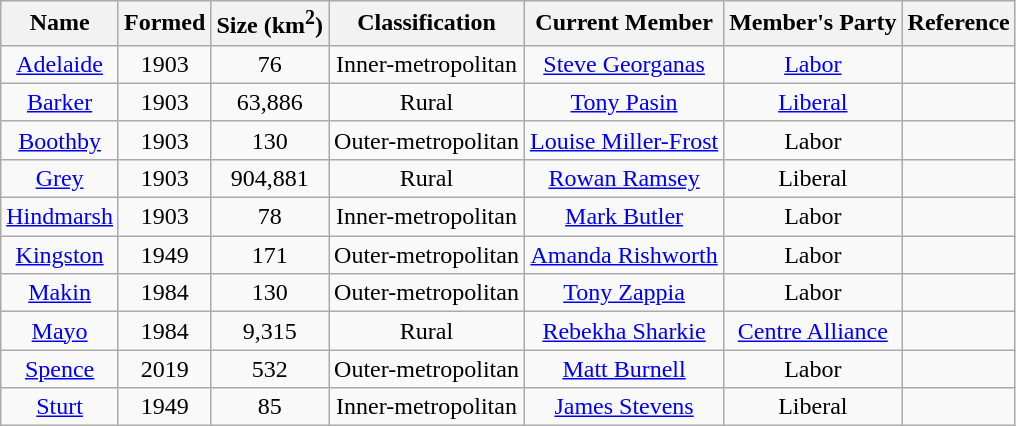<table class="wikitable sortable" style="text-align:center">
<tr>
<th>Name</th>
<th>Formed</th>
<th>Size (km<sup>2</sup>)</th>
<th>Classification</th>
<th>Current Member</th>
<th>Member's Party</th>
<th>Reference</th>
</tr>
<tr>
<td><a href='#'>Adelaide</a></td>
<td>1903</td>
<td>76</td>
<td>Inner-metropolitan</td>
<td><a href='#'>Steve Georganas</a></td>
<td><a href='#'>Labor</a></td>
<td></td>
</tr>
<tr>
<td><a href='#'>Barker</a></td>
<td>1903</td>
<td>63,886</td>
<td>Rural</td>
<td><a href='#'>Tony Pasin</a></td>
<td><a href='#'>Liberal</a></td>
<td></td>
</tr>
<tr>
<td><a href='#'>Boothby</a></td>
<td>1903</td>
<td>130</td>
<td>Outer-metropolitan</td>
<td><a href='#'>Louise Miller-Frost</a></td>
<td>Labor</td>
<td></td>
</tr>
<tr>
<td><a href='#'>Grey</a></td>
<td>1903</td>
<td>904,881</td>
<td>Rural</td>
<td><a href='#'>Rowan Ramsey</a></td>
<td>Liberal</td>
<td></td>
</tr>
<tr>
<td><a href='#'>Hindmarsh</a></td>
<td>1903</td>
<td>78</td>
<td>Inner-metropolitan</td>
<td><a href='#'>Mark Butler</a></td>
<td>Labor</td>
<td></td>
</tr>
<tr>
<td><a href='#'>Kingston</a></td>
<td>1949</td>
<td>171</td>
<td>Outer-metropolitan</td>
<td><a href='#'>Amanda Rishworth</a></td>
<td>Labor</td>
<td></td>
</tr>
<tr>
<td><a href='#'>Makin</a></td>
<td>1984</td>
<td>130</td>
<td>Outer-metropolitan</td>
<td><a href='#'>Tony Zappia</a></td>
<td>Labor</td>
<td></td>
</tr>
<tr>
<td><a href='#'>Mayo</a></td>
<td>1984</td>
<td>9,315</td>
<td>Rural</td>
<td><a href='#'>Rebekha Sharkie</a></td>
<td><a href='#'>Centre Alliance</a></td>
<td></td>
</tr>
<tr>
<td><a href='#'>Spence</a></td>
<td>2019</td>
<td>532</td>
<td>Outer-metropolitan</td>
<td><a href='#'>Matt Burnell</a></td>
<td>Labor</td>
<td></td>
</tr>
<tr>
<td><a href='#'>Sturt</a></td>
<td>1949</td>
<td>85</td>
<td>Inner-metropolitan</td>
<td><a href='#'>James Stevens</a></td>
<td>Liberal</td>
<td></td>
</tr>
</table>
